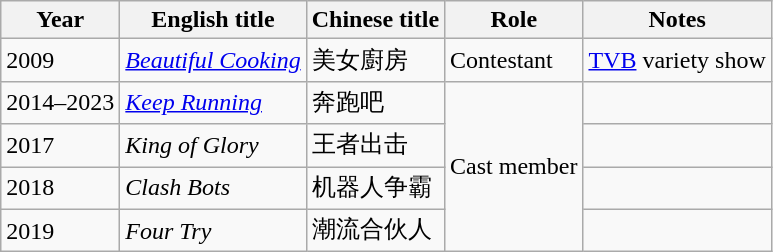<table class="wikitable sortable">
<tr>
<th>Year</th>
<th>English title</th>
<th>Chinese title</th>
<th>Role</th>
<th>Notes</th>
</tr>
<tr>
<td>2009</td>
<td><em><a href='#'>Beautiful Cooking</a></em></td>
<td>美女廚房</td>
<td>Contestant</td>
<td><a href='#'>TVB</a> variety show</td>
</tr>
<tr>
<td>2014–2023</td>
<td><em><a href='#'>Keep Running</a></em></td>
<td>奔跑吧</td>
<td rowspan=4>Cast member</td>
<td></td>
</tr>
<tr>
<td>2017</td>
<td><em>King of Glory</em></td>
<td>王者出击</td>
<td></td>
</tr>
<tr>
<td>2018</td>
<td><em>Clash Bots</em></td>
<td>机器人争霸</td>
<td></td>
</tr>
<tr>
<td>2019</td>
<td><em>Four Try</em></td>
<td>潮流合伙人</td>
<td></td>
</tr>
</table>
